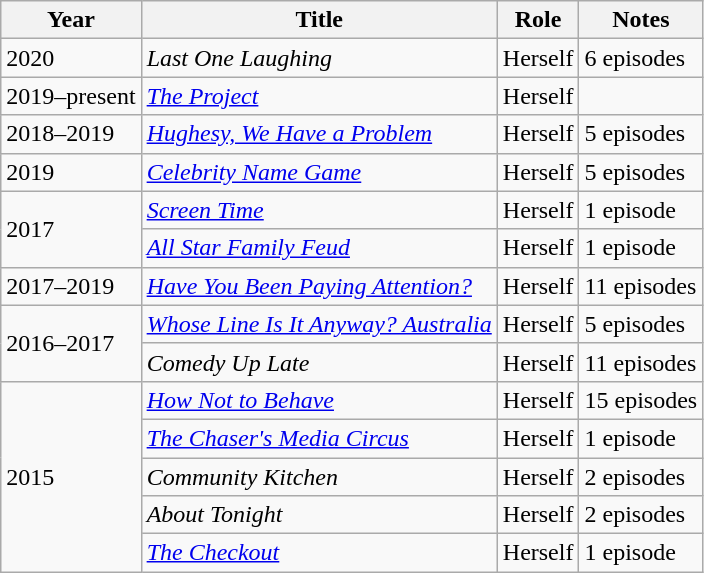<table class="wikitable">
<tr>
<th>Year</th>
<th>Title</th>
<th>Role</th>
<th>Notes</th>
</tr>
<tr>
<td>2020</td>
<td><em>Last One Laughing</em></td>
<td>Herself</td>
<td>6 episodes</td>
</tr>
<tr>
<td>2019–present</td>
<td><em><a href='#'>The Project</a></em></td>
<td>Herself</td>
<td></td>
</tr>
<tr>
<td>2018–2019</td>
<td><em><a href='#'>Hughesy, We Have a Problem</a></em></td>
<td>Herself</td>
<td>5 episodes</td>
</tr>
<tr>
<td>2019</td>
<td><em><a href='#'>Celebrity Name Game</a></em></td>
<td>Herself</td>
<td>5 episodes</td>
</tr>
<tr>
<td rowspan="2">2017</td>
<td><em><a href='#'>Screen Time</a></em></td>
<td>Herself</td>
<td>1 episode</td>
</tr>
<tr>
<td><em><a href='#'>All Star Family Feud</a></em></td>
<td>Herself</td>
<td>1 episode</td>
</tr>
<tr>
<td>2017–2019</td>
<td><em><a href='#'>Have You Been Paying Attention?</a></em></td>
<td>Herself</td>
<td>11 episodes</td>
</tr>
<tr>
<td rowspan="2">2016–2017</td>
<td><em><a href='#'>Whose Line Is It Anyway? Australia</a></em></td>
<td>Herself</td>
<td>5 episodes</td>
</tr>
<tr>
<td><em>Comedy Up Late</em></td>
<td>Herself</td>
<td>11 episodes</td>
</tr>
<tr>
<td rowspan="5">2015</td>
<td><em><a href='#'>How Not to Behave</a></em></td>
<td>Herself</td>
<td>15 episodes</td>
</tr>
<tr>
<td><em><a href='#'>The Chaser's Media Circus</a></em></td>
<td>Herself</td>
<td>1 episode</td>
</tr>
<tr>
<td><em>Community Kitchen</em></td>
<td>Herself</td>
<td>2 episodes</td>
</tr>
<tr>
<td><em>About Tonight</em></td>
<td>Herself</td>
<td>2 episodes</td>
</tr>
<tr>
<td><em><a href='#'>The Checkout</a></em></td>
<td>Herself</td>
<td>1 episode</td>
</tr>
</table>
